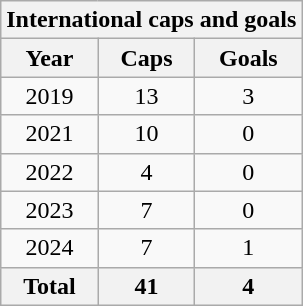<table class="wikitable sortable" style="text-align:center">
<tr>
<th colspan="3">International caps and goals</th>
</tr>
<tr>
<th>Year</th>
<th>Caps</th>
<th>Goals</th>
</tr>
<tr>
<td>2019</td>
<td>13</td>
<td>3</td>
</tr>
<tr>
<td>2021</td>
<td>10</td>
<td>0</td>
</tr>
<tr>
<td>2022</td>
<td>4</td>
<td>0</td>
</tr>
<tr>
<td>2023</td>
<td>7</td>
<td>0</td>
</tr>
<tr>
<td>2024</td>
<td>7</td>
<td>1</td>
</tr>
<tr>
<th>Total</th>
<th>41</th>
<th>4</th>
</tr>
</table>
